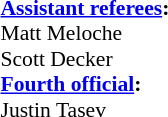<table style="width:100%;font-size:90%">
<tr>
<td><br><strong><a href='#'>Assistant referees</a>:</strong>
<br>Matt Meloche
<br>Scott Decker
<br><strong><a href='#'>Fourth official</a>:</strong>
<br>Justin Tasev</td>
<td style="width:60%; vertical-align:top"></td>
</tr>
</table>
